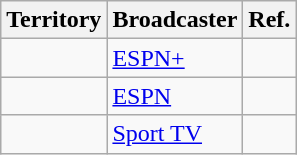<table class="wikitable">
<tr>
<th>Territory</th>
<th>Broadcaster</th>
<th>Ref.</th>
</tr>
<tr>
<td></td>
<td><a href='#'>ESPN+</a></td>
<td></td>
</tr>
<tr>
<td></td>
<td><a href='#'>ESPN</a></td>
</tr>
<tr>
<td></td>
<td><a href='#'>Sport TV</a></td>
<td></td>
</tr>
</table>
